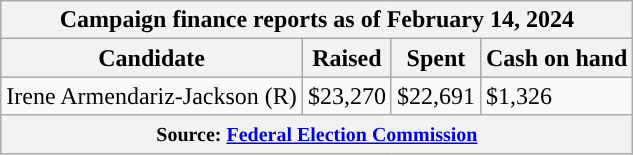<table class="wikitable sortable">
<tr>
<th colspan=4>Campaign finance reports as of February 14, 2024</th>
</tr>
<tr style="text-align:center;">
<th>Candidate</th>
<th>Raised</th>
<th>Spent</th>
<th>Cash on hand</th>
</tr>
<tr>
<td style="background-color:">Irene Armendariz-Jackson (R)</td>
<td>$23,270</td>
<td>$22,691</td>
<td>$1,326</td>
</tr>
<tr>
<th colspan="4"><small>Source: <a href='#'>Federal Election Commission</a></small></th>
</tr>
</table>
